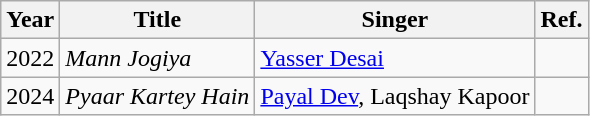<table class="wikitable">
<tr>
<th>Year</th>
<th>Title</th>
<th>Singer</th>
<th>Ref.</th>
</tr>
<tr>
<td>2022</td>
<td><em>Mann Jogiya</em></td>
<td><a href='#'>Yasser Desai</a></td>
<td></td>
</tr>
<tr>
<td>2024</td>
<td><em>Pyaar Kartey Hain</em></td>
<td><a href='#'>Payal Dev</a>, Laqshay Kapoor</td>
<td></td>
</tr>
</table>
